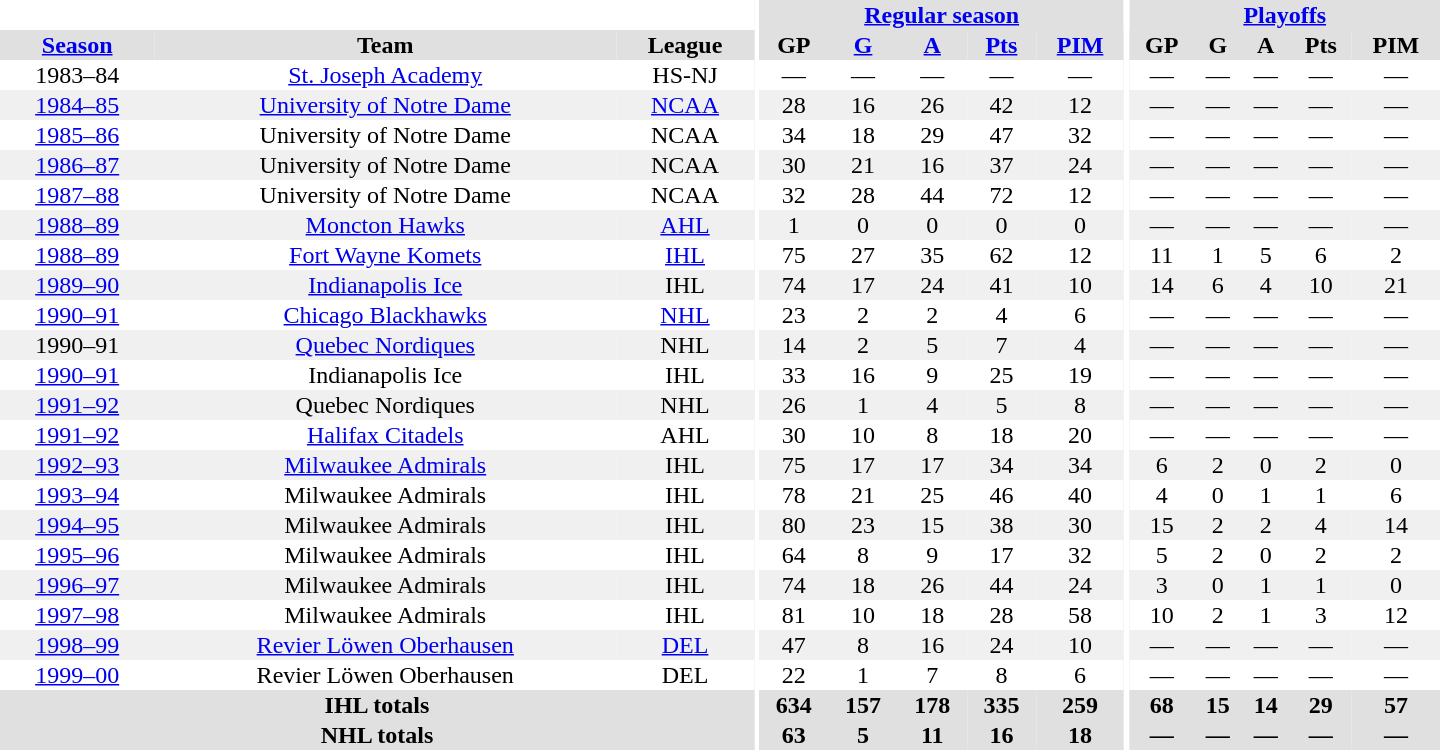<table border="0" cellpadding="1" cellspacing="0" style="text-align:center; width:60em">
<tr bgcolor="#e0e0e0">
<th colspan="3" bgcolor="#ffffff"></th>
<th rowspan="100" bgcolor="#ffffff"></th>
<th colspan="5"><a href='#'>Regular season</a></th>
<th rowspan="100" bgcolor="#ffffff"></th>
<th colspan="5"><a href='#'>Playoffs</a></th>
</tr>
<tr bgcolor="#e0e0e0">
<th><a href='#'>Season</a></th>
<th>Team</th>
<th>League</th>
<th>GP</th>
<th><a href='#'>G</a></th>
<th><a href='#'>A</a></th>
<th><a href='#'>Pts</a></th>
<th><a href='#'>PIM</a></th>
<th>GP</th>
<th>G</th>
<th>A</th>
<th>Pts</th>
<th>PIM</th>
</tr>
<tr>
<td>1983–84</td>
<td><a href='#'>St. Joseph Academy</a></td>
<td>HS-NJ</td>
<td>—</td>
<td>—</td>
<td>—</td>
<td>—</td>
<td>—</td>
<td>—</td>
<td>—</td>
<td>—</td>
<td>—</td>
<td>—</td>
</tr>
<tr bgcolor="#f0f0f0">
<td><a href='#'>1984–85</a></td>
<td><a href='#'>University of Notre Dame</a></td>
<td><a href='#'>NCAA</a></td>
<td>28</td>
<td>16</td>
<td>26</td>
<td>42</td>
<td>12</td>
<td>—</td>
<td>—</td>
<td>—</td>
<td>—</td>
<td>—</td>
</tr>
<tr>
<td><a href='#'>1985–86</a></td>
<td>University of Notre Dame</td>
<td>NCAA</td>
<td>34</td>
<td>18</td>
<td>29</td>
<td>47</td>
<td>32</td>
<td>—</td>
<td>—</td>
<td>—</td>
<td>—</td>
<td>—</td>
</tr>
<tr bgcolor="#f0f0f0">
<td><a href='#'>1986–87</a></td>
<td>University of Notre Dame</td>
<td>NCAA</td>
<td>30</td>
<td>21</td>
<td>16</td>
<td>37</td>
<td>24</td>
<td>—</td>
<td>—</td>
<td>—</td>
<td>—</td>
<td>—</td>
</tr>
<tr>
<td><a href='#'>1987–88</a></td>
<td>University of Notre Dame</td>
<td>NCAA</td>
<td>32</td>
<td>28</td>
<td>44</td>
<td>72</td>
<td>12</td>
<td>—</td>
<td>—</td>
<td>—</td>
<td>—</td>
<td>—</td>
</tr>
<tr bgcolor="#f0f0f0">
<td><a href='#'>1988–89</a></td>
<td><a href='#'>Moncton Hawks</a></td>
<td><a href='#'>AHL</a></td>
<td>1</td>
<td>0</td>
<td>0</td>
<td>0</td>
<td>0</td>
<td>—</td>
<td>—</td>
<td>—</td>
<td>—</td>
<td>—</td>
</tr>
<tr>
<td><a href='#'>1988–89</a></td>
<td><a href='#'>Fort Wayne Komets</a></td>
<td><a href='#'>IHL</a></td>
<td>75</td>
<td>27</td>
<td>35</td>
<td>62</td>
<td>12</td>
<td>11</td>
<td>1</td>
<td>5</td>
<td>6</td>
<td>2</td>
</tr>
<tr bgcolor="#f0f0f0">
<td><a href='#'>1989–90</a></td>
<td><a href='#'>Indianapolis Ice</a></td>
<td>IHL</td>
<td>74</td>
<td>17</td>
<td>24</td>
<td>41</td>
<td>10</td>
<td>14</td>
<td>6</td>
<td>4</td>
<td>10</td>
<td>21</td>
</tr>
<tr>
<td><a href='#'>1990–91</a></td>
<td><a href='#'>Chicago Blackhawks</a></td>
<td><a href='#'>NHL</a></td>
<td>23</td>
<td>2</td>
<td>2</td>
<td>4</td>
<td>6</td>
<td>—</td>
<td>—</td>
<td>—</td>
<td>—</td>
<td>—</td>
</tr>
<tr bgcolor="#f0f0f0">
<td>1990–91</td>
<td><a href='#'>Quebec Nordiques</a></td>
<td>NHL</td>
<td>14</td>
<td>2</td>
<td>5</td>
<td>7</td>
<td>4</td>
<td>—</td>
<td>—</td>
<td>—</td>
<td>—</td>
<td>—</td>
</tr>
<tr>
<td><a href='#'>1990–91</a></td>
<td>Indianapolis Ice</td>
<td>IHL</td>
<td>33</td>
<td>16</td>
<td>9</td>
<td>25</td>
<td>19</td>
<td>—</td>
<td>—</td>
<td>—</td>
<td>—</td>
<td>—</td>
</tr>
<tr bgcolor="#f0f0f0">
<td><a href='#'>1991–92</a></td>
<td>Quebec Nordiques</td>
<td>NHL</td>
<td>26</td>
<td>1</td>
<td>4</td>
<td>5</td>
<td>8</td>
<td>—</td>
<td>—</td>
<td>—</td>
<td>—</td>
<td>—</td>
</tr>
<tr>
<td><a href='#'>1991–92</a></td>
<td><a href='#'>Halifax Citadels</a></td>
<td>AHL</td>
<td>30</td>
<td>10</td>
<td>8</td>
<td>18</td>
<td>20</td>
<td>—</td>
<td>—</td>
<td>—</td>
<td>—</td>
<td>—</td>
</tr>
<tr bgcolor="#f0f0f0">
<td><a href='#'>1992–93</a></td>
<td><a href='#'>Milwaukee Admirals</a></td>
<td>IHL</td>
<td>75</td>
<td>17</td>
<td>17</td>
<td>34</td>
<td>34</td>
<td>6</td>
<td>2</td>
<td>0</td>
<td>2</td>
<td>0</td>
</tr>
<tr>
<td><a href='#'>1993–94</a></td>
<td>Milwaukee Admirals</td>
<td>IHL</td>
<td>78</td>
<td>21</td>
<td>25</td>
<td>46</td>
<td>40</td>
<td>4</td>
<td>0</td>
<td>1</td>
<td>1</td>
<td>6</td>
</tr>
<tr bgcolor="#f0f0f0">
<td><a href='#'>1994–95</a></td>
<td>Milwaukee Admirals</td>
<td>IHL</td>
<td>80</td>
<td>23</td>
<td>15</td>
<td>38</td>
<td>30</td>
<td>15</td>
<td>2</td>
<td>2</td>
<td>4</td>
<td>14</td>
</tr>
<tr>
<td><a href='#'>1995–96</a></td>
<td>Milwaukee Admirals</td>
<td>IHL</td>
<td>64</td>
<td>8</td>
<td>9</td>
<td>17</td>
<td>32</td>
<td>5</td>
<td>2</td>
<td>0</td>
<td>2</td>
<td>2</td>
</tr>
<tr bgcolor="#f0f0f0">
<td><a href='#'>1996–97</a></td>
<td>Milwaukee Admirals</td>
<td>IHL</td>
<td>74</td>
<td>18</td>
<td>26</td>
<td>44</td>
<td>24</td>
<td>3</td>
<td>0</td>
<td>1</td>
<td>1</td>
<td>0</td>
</tr>
<tr>
<td><a href='#'>1997–98</a></td>
<td>Milwaukee Admirals</td>
<td>IHL</td>
<td>81</td>
<td>10</td>
<td>18</td>
<td>28</td>
<td>58</td>
<td>10</td>
<td>2</td>
<td>1</td>
<td>3</td>
<td>12</td>
</tr>
<tr bgcolor="#f0f0f0">
<td><a href='#'>1998–99</a></td>
<td><a href='#'>Revier Löwen Oberhausen</a></td>
<td><a href='#'>DEL</a></td>
<td>47</td>
<td>8</td>
<td>16</td>
<td>24</td>
<td>10</td>
<td>—</td>
<td>—</td>
<td>—</td>
<td>—</td>
<td>—</td>
</tr>
<tr>
<td><a href='#'>1999–00</a></td>
<td>Revier Löwen Oberhausen</td>
<td>DEL</td>
<td>22</td>
<td>1</td>
<td>7</td>
<td>8</td>
<td>6</td>
<td>—</td>
<td>—</td>
<td>—</td>
<td>—</td>
<td>—</td>
</tr>
<tr bgcolor="#e0e0e0">
<th colspan="3">IHL totals</th>
<th>634</th>
<th>157</th>
<th>178</th>
<th>335</th>
<th>259</th>
<th>68</th>
<th>15</th>
<th>14</th>
<th>29</th>
<th>57</th>
</tr>
<tr bgcolor="#e0e0e0">
<th colspan="3">NHL totals</th>
<th>63</th>
<th>5</th>
<th>11</th>
<th>16</th>
<th>18</th>
<th>—</th>
<th>—</th>
<th>—</th>
<th>—</th>
<th>—</th>
</tr>
</table>
